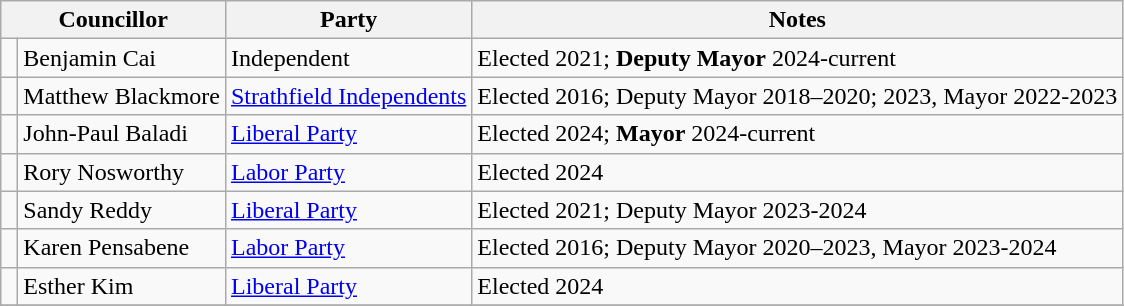<table class="wikitable">
<tr>
<th colspan="2">Councillor</th>
<th>Party</th>
<th>Notes</th>
</tr>
<tr>
<td> </td>
<td>Benjamin Cai</td>
<td>Independent</td>
<td>Elected 2021; <strong>Deputy Mayor</strong> 2024-current</td>
</tr>
<tr>
<td> </td>
<td>Matthew Blackmore</td>
<td><a href='#'>Strathfield Independents</a></td>
<td>Elected 2016; Deputy Mayor 2018–2020; 2023, Mayor 2022-2023</td>
</tr>
<tr>
<td> </td>
<td>John-Paul Baladi</td>
<td><a href='#'>Liberal Party</a></td>
<td>Elected 2024; <strong>Mayor</strong> 2024-current</td>
</tr>
<tr>
<td> </td>
<td>Rory Nosworthy</td>
<td><a href='#'>Labor Party</a></td>
<td>Elected 2024</td>
</tr>
<tr>
<td> </td>
<td>Sandy Reddy</td>
<td><a href='#'>Liberal Party</a></td>
<td>Elected 2021; Deputy Mayor 2023-2024</td>
</tr>
<tr>
<td> </td>
<td>Karen Pensabene</td>
<td><a href='#'>Labor Party</a></td>
<td>Elected 2016; Deputy Mayor 2020–2023, Mayor 2023-2024</td>
</tr>
<tr>
<td> </td>
<td>Esther Kim</td>
<td><a href='#'>Liberal Party</a></td>
<td>Elected 2024</td>
</tr>
<tr>
</tr>
</table>
